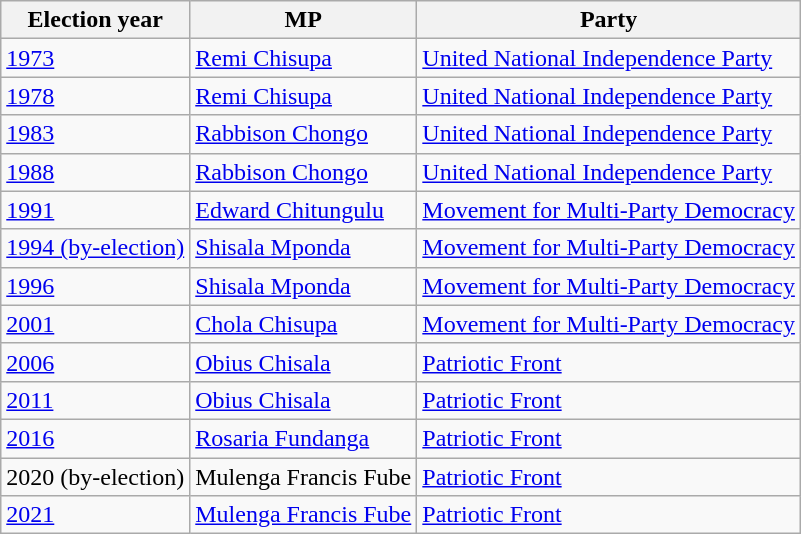<table class=wikitable>
<tr>
<th>Election year</th>
<th>MP</th>
<th>Party</th>
</tr>
<tr>
<td><a href='#'>1973</a></td>
<td><a href='#'>Remi Chisupa</a></td>
<td><a href='#'>United National Independence Party</a></td>
</tr>
<tr>
<td><a href='#'>1978</a></td>
<td><a href='#'>Remi Chisupa</a></td>
<td><a href='#'>United National Independence Party</a></td>
</tr>
<tr>
<td><a href='#'>1983</a></td>
<td><a href='#'>Rabbison Chongo</a></td>
<td><a href='#'>United National Independence Party</a></td>
</tr>
<tr>
<td><a href='#'>1988</a></td>
<td><a href='#'>Rabbison Chongo</a></td>
<td><a href='#'>United National Independence Party</a></td>
</tr>
<tr>
<td><a href='#'>1991</a></td>
<td><a href='#'>Edward Chitungulu</a></td>
<td><a href='#'>Movement for Multi-Party Democracy</a></td>
</tr>
<tr>
<td><a href='#'>1994 (by-election)</a></td>
<td><a href='#'>Shisala Mponda</a></td>
<td><a href='#'>Movement for Multi-Party Democracy</a></td>
</tr>
<tr>
<td><a href='#'>1996</a></td>
<td><a href='#'>Shisala Mponda</a></td>
<td><a href='#'>Movement for Multi-Party Democracy</a></td>
</tr>
<tr>
<td><a href='#'>2001</a></td>
<td><a href='#'>Chola Chisupa</a></td>
<td><a href='#'>Movement for Multi-Party Democracy</a></td>
</tr>
<tr>
<td><a href='#'>2006</a></td>
<td><a href='#'>Obius Chisala</a></td>
<td><a href='#'>Patriotic Front</a></td>
</tr>
<tr>
<td><a href='#'>2011</a></td>
<td><a href='#'>Obius Chisala</a></td>
<td><a href='#'>Patriotic Front</a></td>
</tr>
<tr>
<td><a href='#'>2016</a></td>
<td><a href='#'>Rosaria Fundanga</a></td>
<td><a href='#'>Patriotic Front</a></td>
</tr>
<tr>
<td>2020 (by-election)</td>
<td>Mulenga Francis Fube</td>
<td><a href='#'>Patriotic Front</a></td>
</tr>
<tr>
<td><a href='#'>2021</a></td>
<td><a href='#'>Mulenga Francis Fube</a></td>
<td><a href='#'>Patriotic Front</a></td>
</tr>
</table>
